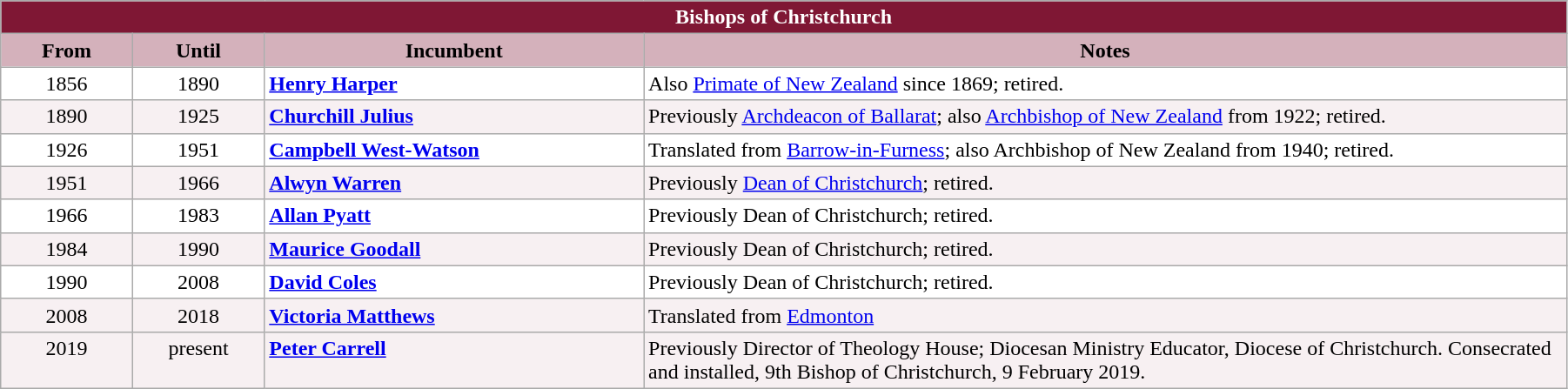<table class="wikitable" style="width: 95%;">
<tr>
<th colspan="4" style="background-color: #7F1734; color: white;">Bishops of Christchurch</th>
</tr>
<tr>
<th style="background-color: #D4B1BB; width: 8%;">From</th>
<th style="background-color: #D4B1BB; width: 8%;">Until</th>
<th style="background-color: #D4B1BB; width: 23%;">Incumbent</th>
<th style="background-color: #D4B1BB; width: 56%;">Notes</th>
</tr>
<tr valign="top" style="background-color: white;">
<td style="text-align: center;">1856</td>
<td style="text-align: center;">1890</td>
<td><strong><a href='#'>Henry Harper</a></strong></td>
<td>Also <a href='#'>Primate of New Zealand</a> since 1869; retired.</td>
</tr>
<tr valign="top" style="background-color: #F7F0F2;">
<td style="text-align: center;">1890</td>
<td style="text-align: center;">1925</td>
<td><strong><a href='#'>Churchill Julius</a></strong></td>
<td>Previously <a href='#'>Archdeacon of Ballarat</a>; also <a href='#'>Archbishop of New Zealand</a> from 1922; retired.</td>
</tr>
<tr valign="top" style="background-color: white;">
<td style="text-align: center;">1926</td>
<td style="text-align: center;">1951</td>
<td><strong><a href='#'>Campbell West-Watson</a></strong></td>
<td>Translated from <a href='#'>Barrow-in-Furness</a>; also Archbishop of New Zealand from 1940; retired.</td>
</tr>
<tr valign="top" style="background-color: #F7F0F2;">
<td style="text-align: center;">1951</td>
<td style="text-align: center;">1966</td>
<td><strong><a href='#'>Alwyn Warren</a></strong></td>
<td>Previously <a href='#'>Dean of Christchurch</a>; retired.</td>
</tr>
<tr valign="top" style="background-color: white;">
<td style="text-align: center;">1966</td>
<td style="text-align: center;">1983</td>
<td><strong><a href='#'>Allan Pyatt</a></strong></td>
<td>Previously Dean of Christchurch; retired.</td>
</tr>
<tr valign="top" style="background-color: #F7F0F2;">
<td style="text-align: center;">1984</td>
<td style="text-align: center;">1990</td>
<td><strong><a href='#'>Maurice Goodall</a></strong></td>
<td>Previously Dean of Christchurch; retired.</td>
</tr>
<tr valign="top" style="background-color: white;">
<td style="text-align: center;">1990</td>
<td style="text-align: center;">2008</td>
<td><strong><a href='#'>David Coles</a></strong></td>
<td>Previously Dean of Christchurch; retired.</td>
</tr>
<tr valign="top" style="background-color: #F7F0F2;">
<td style="text-align: center;">2008</td>
<td style="text-align: center;">2018</td>
<td><strong><a href='#'>Victoria Matthews</a></strong></td>
<td>Translated from <a href='#'>Edmonton</a></td>
</tr>
<tr valign="top" style="background-color: #F7F0F2;">
<td style="text-align: center;">2019</td>
<td style="text-align: center;">present</td>
<td><strong><a href='#'>Peter Carrell</a></strong></td>
<td>Previously Director of Theology House; Diocesan Ministry Educator, Diocese of Christchurch. Consecrated and installed, 9th Bishop of Christchurch, 9 February 2019.</td>
</tr>
</table>
